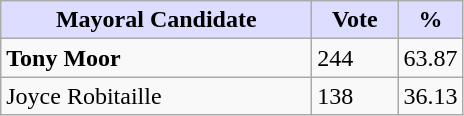<table class="wikitable">
<tr>
<th style="background:#ddf; width:200px;">Mayoral Candidate</th>
<th style="background:#ddf; width:50px;">Vote</th>
<th style="background:#ddf; width:30px;">%</th>
</tr>
<tr>
<td><strong>Tony Moor</strong></td>
<td>244</td>
<td>63.87</td>
</tr>
<tr>
<td>Joyce Robitaille</td>
<td>138</td>
<td>36.13</td>
</tr>
</table>
